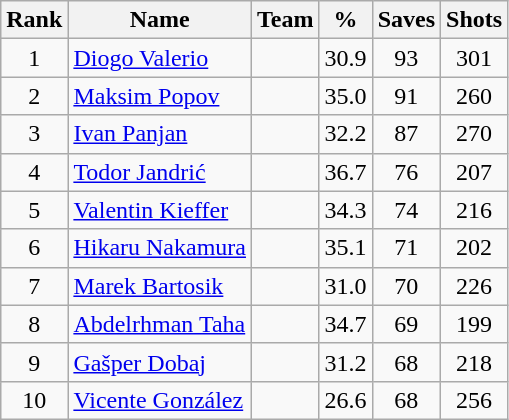<table class="wikitable" style="text-align: center;">
<tr>
<th>Rank</th>
<th>Name</th>
<th>Team</th>
<th>%</th>
<th>Saves</th>
<th>Shots</th>
</tr>
<tr>
<td>1</td>
<td align="left"><a href='#'>Diogo Valerio</a></td>
<td align="left"></td>
<td>30.9</td>
<td>93</td>
<td>301</td>
</tr>
<tr>
<td>2</td>
<td align="left"><a href='#'>Maksim Popov</a></td>
<td align="left"></td>
<td>35.0</td>
<td>91</td>
<td>260</td>
</tr>
<tr>
<td>3</td>
<td align="left"><a href='#'>Ivan Panjan</a></td>
<td align="left"></td>
<td>32.2</td>
<td>87</td>
<td>270</td>
</tr>
<tr>
<td>4</td>
<td align="left"><a href='#'>Todor Jandrić</a></td>
<td align="left"></td>
<td>36.7</td>
<td>76</td>
<td>207</td>
</tr>
<tr>
<td>5</td>
<td align="left"><a href='#'>Valentin Kieffer</a></td>
<td align="left"></td>
<td>34.3</td>
<td>74</td>
<td>216</td>
</tr>
<tr>
<td>6</td>
<td align="left"><a href='#'>Hikaru Nakamura</a></td>
<td align="left"></td>
<td>35.1</td>
<td>71</td>
<td>202</td>
</tr>
<tr>
<td>7</td>
<td align="left"><a href='#'>Marek Bartosik</a></td>
<td align="left"></td>
<td>31.0</td>
<td>70</td>
<td>226</td>
</tr>
<tr>
<td>8</td>
<td align="left"><a href='#'>Abdelrhman Taha</a></td>
<td align="left"></td>
<td>34.7</td>
<td>69</td>
<td>199</td>
</tr>
<tr>
<td>9</td>
<td align="left"><a href='#'>Gašper Dobaj</a></td>
<td align="left"></td>
<td>31.2</td>
<td>68</td>
<td>218</td>
</tr>
<tr>
<td>10</td>
<td align="left"><a href='#'>Vicente González</a></td>
<td align="left"></td>
<td>26.6</td>
<td>68</td>
<td>256</td>
</tr>
</table>
